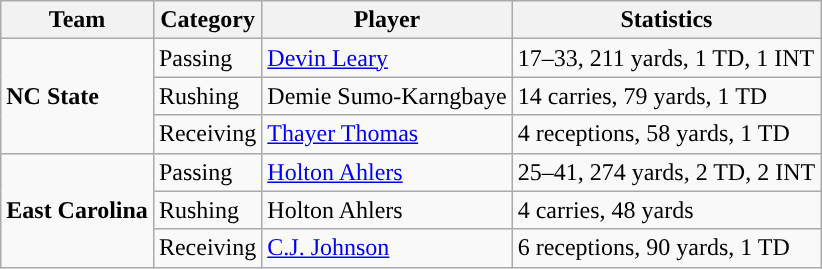<table class="wikitable" style="float: left;">
<tr>
<th>Team</th>
<th>Category</th>
<th>Player</th>
<th>Statistics</th>
</tr>
<tr>
<td rowspan=3><strong>NC State</strong></td>
<td>Passing</td>
<td><a href='#'>Devin Leary</a></td>
<td>17–33, 211 yards, 1 TD, 1 INT</td>
</tr>
<tr>
<td>Rushing</td>
<td>Demie Sumo-Karngbaye</td>
<td>14 carries, 79 yards, 1 TD</td>
</tr>
<tr>
<td>Receiving</td>
<td><a href='#'>Thayer Thomas</a></td>
<td>4 receptions, 58 yards, 1 TD</td>
</tr>
<tr>
<td rowspan=3><strong>East Carolina</strong></td>
<td>Passing</td>
<td><a href='#'>Holton Ahlers</a></td>
<td>25–41, 274 yards, 2 TD, 2 INT</td>
</tr>
<tr>
<td>Rushing</td>
<td>Holton Ahlers</td>
<td>4 carries, 48 yards</td>
</tr>
<tr>
<td>Receiving</td>
<td><a href='#'>C.J. Johnson</a></td>
<td>6 receptions, 90 yards, 1 TD</td>
</tr>
</table>
